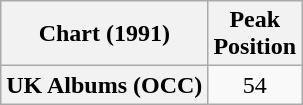<table class="wikitable sortable plainrowheaders">
<tr>
<th scope="col">Chart (1991)</th>
<th scope="col">Peak<br>Position</th>
</tr>
<tr>
<th scope="row">UK Albums (OCC)</th>
<td align="center">54</td>
</tr>
</table>
